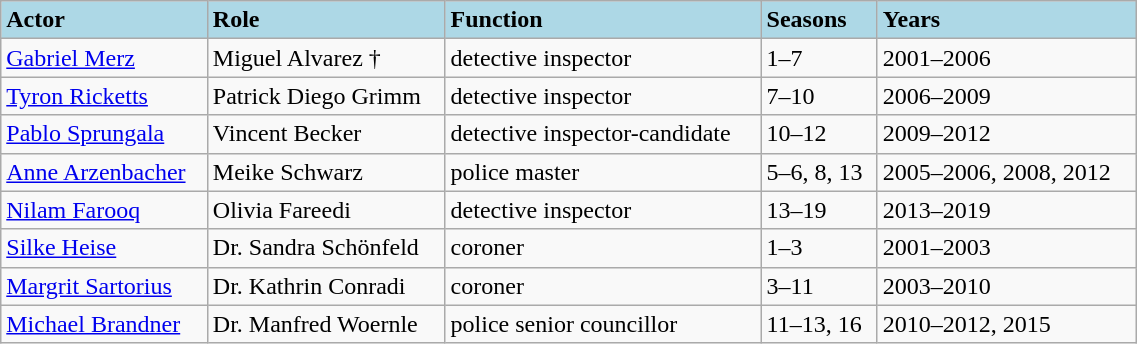<table class="wikitable" width="60%">
<tr>
<td bgcolor="#add8e6"><strong>Actor</strong></td>
<td bgcolor="#add8e6"><strong>Role</strong></td>
<td bgcolor="#add8e6"><strong>Function</strong></td>
<td bgcolor="#add8e6"><strong>Seasons</strong></td>
<td bgcolor="#add8e6"><strong>Years</strong></td>
</tr>
<tr>
<td><a href='#'>Gabriel Merz</a></td>
<td>Miguel Alvarez †</td>
<td>detective inspector</td>
<td>1–7</td>
<td>2001–2006</td>
</tr>
<tr>
<td><a href='#'>Tyron Ricketts</a></td>
<td>Patrick Diego Grimm</td>
<td>detective inspector</td>
<td>7–10</td>
<td>2006–2009</td>
</tr>
<tr>
<td><a href='#'>Pablo Sprungala</a></td>
<td>Vincent Becker</td>
<td>detective inspector-candidate</td>
<td>10–12</td>
<td>2009–2012</td>
</tr>
<tr>
<td><a href='#'>Anne Arzenbacher</a></td>
<td>Meike Schwarz</td>
<td>police master</td>
<td>5–6, 8, 13</td>
<td>2005–2006, 2008, 2012</td>
</tr>
<tr>
<td><a href='#'>Nilam Farooq</a></td>
<td>Olivia Fareedi</td>
<td>detective inspector</td>
<td>13–19</td>
<td>2013–2019</td>
</tr>
<tr>
<td><a href='#'>Silke Heise</a></td>
<td>Dr. Sandra Schönfeld</td>
<td>coroner</td>
<td>1–3</td>
<td>2001–2003</td>
</tr>
<tr>
<td><a href='#'>Margrit Sartorius</a></td>
<td>Dr. Kathrin Conradi</td>
<td>coroner</td>
<td>3–11</td>
<td>2003–2010</td>
</tr>
<tr>
<td><a href='#'>Michael Brandner</a></td>
<td>Dr. Manfred Woernle</td>
<td>police senior councillor</td>
<td>11–13, 16</td>
<td>2010–2012, 2015</td>
</tr>
</table>
